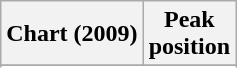<table class="wikitable sortable plainrowheaders">
<tr>
<th scope="col">Chart (2009)</th>
<th scope="col">Peak<br>position</th>
</tr>
<tr>
</tr>
<tr>
</tr>
<tr>
</tr>
<tr>
</tr>
</table>
